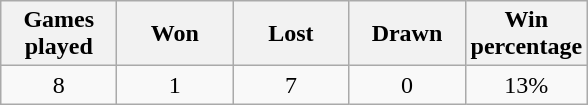<table class="wikitable" style="text-align:center">
<tr>
<th width="70">Games played</th>
<th width="70">Won</th>
<th width="70">Lost</th>
<th width="70">Drawn</th>
<th width="70">Win percentage</th>
</tr>
<tr>
<td>8</td>
<td>1</td>
<td>7</td>
<td>0</td>
<td>13%</td>
</tr>
</table>
